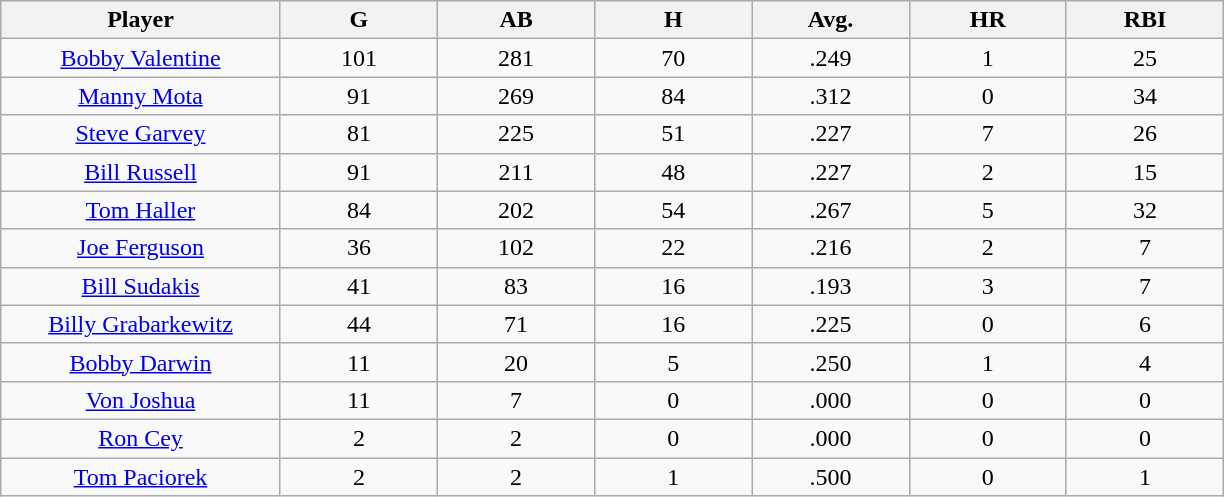<table class="wikitable sortable">
<tr>
<th bgcolor="#DDDDFF" width="16%">Player</th>
<th bgcolor="#DDDDFF" width="9%">G</th>
<th bgcolor="#DDDDFF" width="9%">AB</th>
<th bgcolor="#DDDDFF" width="9%">H</th>
<th bgcolor="#DDDDFF" width="9%">Avg.</th>
<th bgcolor="#DDDDFF" width="9%">HR</th>
<th bgcolor="#DDDDFF" width="9%">RBI</th>
</tr>
<tr align="center">
<td><a href='#'>Bobby Valentine</a></td>
<td>101</td>
<td>281</td>
<td>70</td>
<td>.249</td>
<td>1</td>
<td>25</td>
</tr>
<tr align="center">
<td><a href='#'>Manny Mota</a></td>
<td>91</td>
<td>269</td>
<td>84</td>
<td>.312</td>
<td>0</td>
<td>34</td>
</tr>
<tr align="center">
<td><a href='#'>Steve Garvey</a></td>
<td>81</td>
<td>225</td>
<td>51</td>
<td>.227</td>
<td>7</td>
<td>26</td>
</tr>
<tr align="center">
<td><a href='#'>Bill Russell</a></td>
<td>91</td>
<td>211</td>
<td>48</td>
<td>.227</td>
<td>2</td>
<td>15</td>
</tr>
<tr align="center">
<td><a href='#'>Tom Haller</a></td>
<td>84</td>
<td>202</td>
<td>54</td>
<td>.267</td>
<td>5</td>
<td>32</td>
</tr>
<tr align="center">
<td><a href='#'>Joe Ferguson</a></td>
<td>36</td>
<td>102</td>
<td>22</td>
<td>.216</td>
<td>2</td>
<td>7</td>
</tr>
<tr align="center">
<td><a href='#'>Bill Sudakis</a></td>
<td>41</td>
<td>83</td>
<td>16</td>
<td>.193</td>
<td>3</td>
<td>7</td>
</tr>
<tr align="center">
<td><a href='#'>Billy Grabarkewitz</a></td>
<td>44</td>
<td>71</td>
<td>16</td>
<td>.225</td>
<td>0</td>
<td>6</td>
</tr>
<tr align="center">
<td><a href='#'>Bobby Darwin</a></td>
<td>11</td>
<td>20</td>
<td>5</td>
<td>.250</td>
<td>1</td>
<td>4</td>
</tr>
<tr align="center">
<td><a href='#'>Von Joshua</a></td>
<td>11</td>
<td>7</td>
<td>0</td>
<td>.000</td>
<td>0</td>
<td>0</td>
</tr>
<tr align="center">
<td><a href='#'>Ron Cey</a></td>
<td>2</td>
<td>2</td>
<td>0</td>
<td>.000</td>
<td>0</td>
<td>0</td>
</tr>
<tr align="center">
<td><a href='#'>Tom Paciorek</a></td>
<td>2</td>
<td>2</td>
<td>1</td>
<td>.500</td>
<td>0</td>
<td>1</td>
</tr>
</table>
